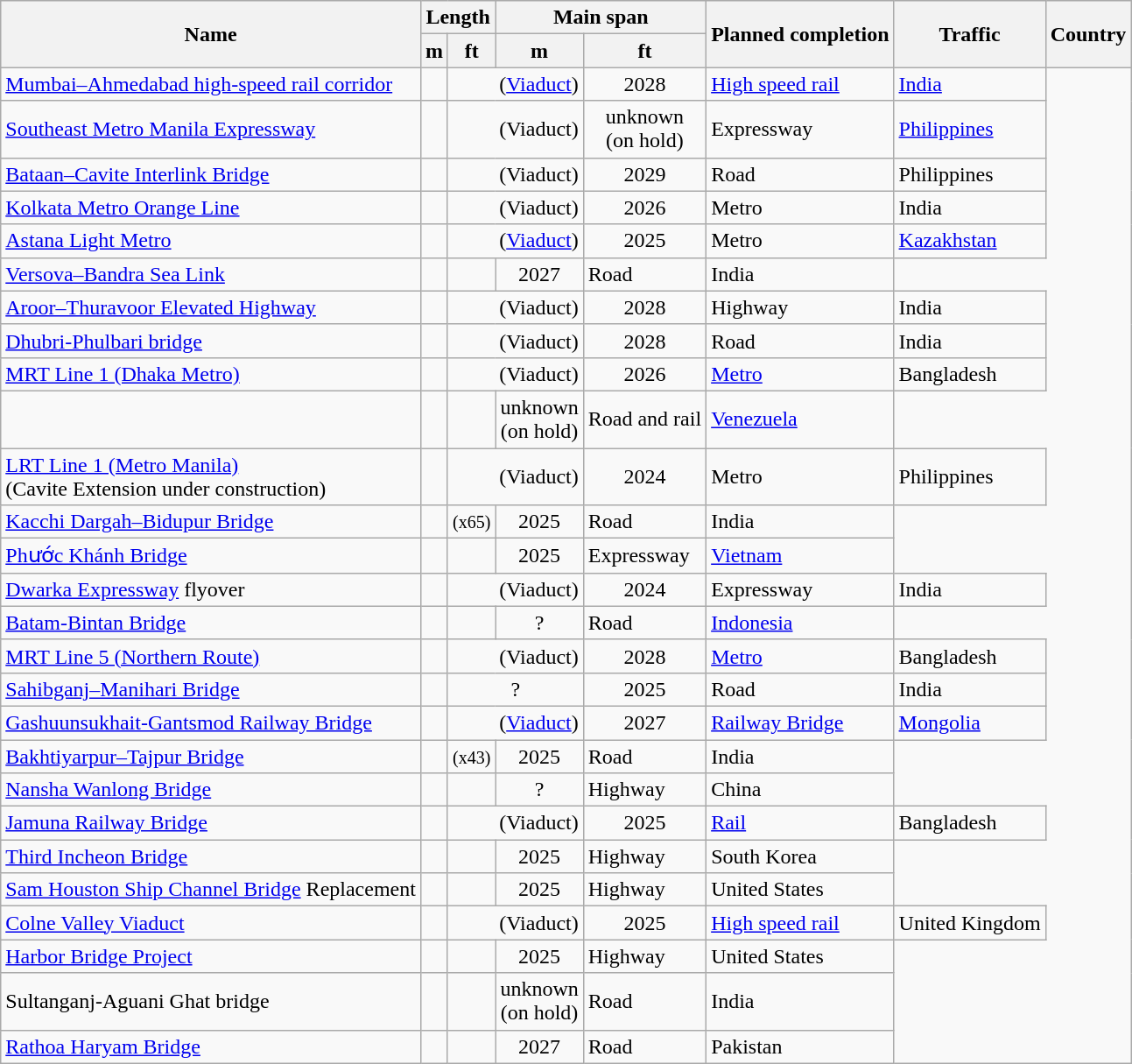<table class="wikitable sortable">
<tr style="background:#efefef;">
<th rowspan=2>Name</th>
<th colspan=2>Length</th>
<th colspan=2>Main span</th>
<th rowspan=2>Planned completion</th>
<th rowspan=2>Traffic</th>
<th rowspan=2>Country</th>
</tr>
<tr>
<th>m</th>
<th>ft</th>
<th>m</th>
<th>ft</th>
</tr>
<tr>
<td><a href='#'>Mumbai–Ahmedabad high-speed rail corridor</a></td>
<td></td>
<td style="text-align:right;" colspan=2>(<a href='#'>Viaduct</a>)</td>
<td style="text-align:center;">2028</td>
<td><a href='#'>High speed rail</a></td>
<td> <a href='#'>India</a></td>
</tr>
<tr>
<td><a href='#'>Southeast Metro Manila Expressway</a></td>
<td></td>
<td style="text-align:right;" colspan=2>(Viaduct)</td>
<td style="text-align:center;">unknown<br>(on hold)</td>
<td>Expressway</td>
<td> <a href='#'>Philippines</a></td>
</tr>
<tr>
<td><a href='#'>Bataan–Cavite Interlink Bridge</a></td>
<td></td>
<td colspan=2 style="text-align:right;">(Viaduct)</td>
<td style="text-align:center;">2029</td>
<td>Road</td>
<td> Philippines</td>
</tr>
<tr>
<td><a href='#'>Kolkata Metro Orange Line</a></td>
<td><br></td>
<td colspan=2 style="text-align:right;">(Viaduct)</td>
<td style="text-align:center;">2026</td>
<td>Metro</td>
<td> India</td>
</tr>
<tr>
<td><a href='#'>Astana Light Metro</a></td>
<td></td>
<td style="text-align:right;" colspan=2>(<a href='#'>Viaduct</a>)</td>
<td style="text-align:center;">2025</td>
<td>Metro</td>
<td> <a href='#'>Kazakhstan</a></td>
</tr>
<tr>
<td><a href='#'>Versova–Bandra Sea Link</a></td>
<td></td>
<td></td>
<td style="text-align:center;">2027</td>
<td>Road</td>
<td> India</td>
</tr>
<tr>
<td><a href='#'>Aroor–Thuravoor Elevated Highway</a></td>
<td></td>
<td colspan=2 style="text-align:right;">(Viaduct)</td>
<td style="text-align:center;">2028</td>
<td>Highway</td>
<td> India</td>
</tr>
<tr>
<td><a href='#'>Dhubri-Phulbari bridge</a></td>
<td></td>
<td colspan=2 style="text-align:right;">(Viaduct)</td>
<td style="text-align:center;">2028</td>
<td>Road</td>
<td> India</td>
</tr>
<tr>
<td><a href='#'>MRT Line 1 (Dhaka Metro)</a></td>
<td></td>
<td style="text-align: right;" colspan=2>(Viaduct)</td>
<td style="text-align:center;">2026</td>
<td><a href='#'>Metro</a></td>
<td>Bangladesh</td>
</tr>
<tr>
<td></td>
<td></td>
<td></td>
<td style="text-align:center;">unknown<br>(on hold)</td>
<td>Road and rail</td>
<td> <a href='#'>Venezuela</a></td>
</tr>
<tr>
<td><a href='#'>LRT Line 1 (Metro Manila)</a><br>(Cavite Extension under construction)</td>
<td></td>
<td style="text-align:right;" colspan=2>(Viaduct)</td>
<td style="text-align:center;">2024</td>
<td>Metro</td>
<td> Philippines</td>
</tr>
<tr>
<td><a href='#'>Kacchi Dargah–Bidupur Bridge</a></td>
<td></td>
<td><small>(x65)</small></td>
<td style="text-align:center;">2025</td>
<td>Road</td>
<td> India</td>
</tr>
<tr>
<td><a href='#'>Phước Khánh Bridge</a></td>
<td></td>
<td></td>
<td style="text-align:center;">2025</td>
<td>Expressway</td>
<td> <a href='#'>Vietnam</a></td>
</tr>
<tr>
<td><a href='#'>Dwarka Expressway</a> flyover</td>
<td></td>
<td style="text-align:right;" colspan=2>(Viaduct)</td>
<td style="text-align:center;">2024</td>
<td>Expressway</td>
<td> India</td>
</tr>
<tr>
<td><a href='#'>Batam-Bintan Bridge</a></td>
<td></td>
<td></td>
<td style="text-align:center;">?</td>
<td>Road</td>
<td> <a href='#'>Indonesia</a></td>
</tr>
<tr>
<td><a href='#'>MRT Line 5 (Northern Route)</a></td>
<td></td>
<td style="text-align: right;" colspan=2>(Viaduct)</td>
<td style="text-align:center;">2028</td>
<td><a href='#'>Metro</a></td>
<td>Bangladesh</td>
</tr>
<tr>
<td><a href='#'>Sahibganj–Manihari Bridge</a></td>
<td></td>
<td style="text-align:center;" colspan=2>?</td>
<td style="text-align:center;">2025</td>
<td>Road</td>
<td> India</td>
</tr>
<tr>
<td><a href='#'>Gashuunsukhait-Gantsmod Railway Bridge</a></td>
<td></td>
<td style="text-align:right;" colspan=2>(<a href='#'>Viaduct</a>)</td>
<td style="text-align:center;">2027</td>
<td><a href='#'>Railway Bridge</a></td>
<td> <a href='#'>Mongolia</a></td>
</tr>
<tr>
<td><a href='#'>Bakhtiyarpur–Tajpur Bridge</a></td>
<td></td>
<td> <small>(x43)</small></td>
<td style="text-align:center;">2025</td>
<td>Road</td>
<td> India</td>
</tr>
<tr>
<td><a href='#'>Nansha Wanlong Bridge</a></td>
<td></td>
<td></td>
<td style="text-align:center;">?</td>
<td>Highway</td>
<td> China</td>
</tr>
<tr>
<td><a href='#'>Jamuna Railway Bridge</a></td>
<td></td>
<td style="text-align:right;" colspan=2>(Viaduct)</td>
<td style="text-align:center;">2025</td>
<td><a href='#'>Rail</a></td>
<td> Bangladesh</td>
</tr>
<tr>
<td><a href='#'>Third Incheon Bridge</a></td>
<td></td>
<td></td>
<td style="text-align:center;">2025</td>
<td>Highway</td>
<td> South Korea</td>
</tr>
<tr>
<td><a href='#'>Sam Houston Ship Channel Bridge</a> Replacement</td>
<td></td>
<td></td>
<td style="text-align:center;">2025</td>
<td>Highway</td>
<td> United States</td>
</tr>
<tr>
<td><a href='#'>Colne Valley Viaduct</a></td>
<td></td>
<td style="text-align:right;" colspan=2>(Viaduct)</td>
<td style="text-align:center;">2025</td>
<td><a href='#'>High speed rail</a></td>
<td> United Kingdom</td>
</tr>
<tr>
<td><a href='#'>Harbor Bridge Project</a></td>
<td></td>
<td></td>
<td style="text-align:center;">2025</td>
<td>Highway</td>
<td> United States</td>
</tr>
<tr>
<td>Sultanganj-Aguani Ghat bridge</td>
<td></td>
<td></td>
<td style="text-align:center;">unknown<br>(on hold)</td>
<td>Road</td>
<td> India</td>
</tr>
<tr>
<td><a href='#'>Rathoa Haryam Bridge</a></td>
<td></td>
<td></td>
<td style="text-align:center;">2027</td>
<td>Road</td>
<td> Pakistan</td>
</tr>
</table>
